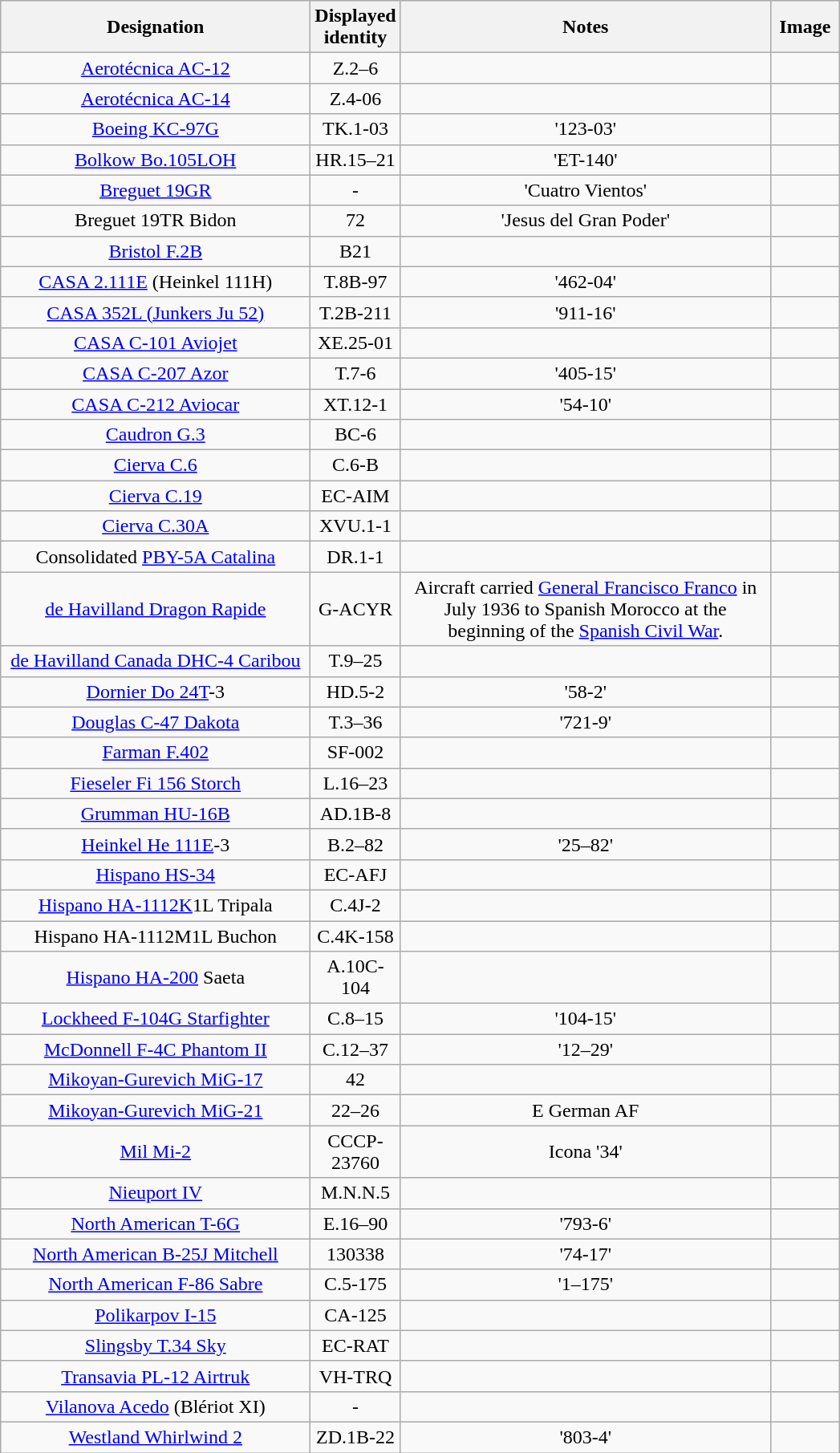<table class="wikitable" style="text-align:center">
<tr>
<th width="250">Designation</th>
<th width="50">Displayed identity</th>
<th width="300">Notes</th>
<th width="50">Image</th>
</tr>
<tr>
<td><a href='#'>Aerotécnica AC-12</a></td>
<td>Z.2–6</td>
<td></td>
<td></td>
</tr>
<tr>
<td><a href='#'>Aerotécnica AC-14</a></td>
<td>Z.4-06</td>
<td></td>
<td></td>
</tr>
<tr>
<td><a href='#'>Boeing KC-97G</a></td>
<td>TK.1-03</td>
<td>'123-03'</td>
<td></td>
</tr>
<tr>
<td><a href='#'>Bolkow Bo.105LOH</a></td>
<td>HR.15–21</td>
<td>'ET-140'</td>
<td></td>
</tr>
<tr>
<td><a href='#'>Breguet 19GR</a></td>
<td>-</td>
<td>'Cuatro Vientos'</td>
<td></td>
</tr>
<tr>
<td>Breguet 19TR Bidon</td>
<td>72</td>
<td>'Jesus del Gran Poder'</td>
<td></td>
</tr>
<tr>
<td><a href='#'>Bristol F.2B</a></td>
<td>B21</td>
<td></td>
<td></td>
</tr>
<tr>
<td><a href='#'>CASA 2.111E</a> (Heinkel 111H)</td>
<td>T.8B-97</td>
<td>'462-04'</td>
<td></td>
</tr>
<tr>
<td><a href='#'>CASA 352L (Junkers Ju 52)</a></td>
<td>T.2B-211</td>
<td>'911-16'</td>
<td></td>
</tr>
<tr>
<td><a href='#'>CASA C-101 Aviojet</a></td>
<td>XE.25-01</td>
<td></td>
<td></td>
</tr>
<tr>
<td><a href='#'>CASA C-207 Azor</a></td>
<td>T.7-6</td>
<td>'405-15'</td>
<td></td>
</tr>
<tr>
<td><a href='#'>CASA C-212 Aviocar</a></td>
<td>XT.12-1</td>
<td>'54-10'</td>
<td></td>
</tr>
<tr>
<td><a href='#'>Caudron G.3</a></td>
<td>BC-6</td>
<td></td>
<td></td>
</tr>
<tr>
<td><a href='#'>Cierva C.6</a></td>
<td>C.6-B</td>
<td></td>
<td></td>
</tr>
<tr>
<td><a href='#'>Cierva C.19</a></td>
<td>EC-AIM</td>
<td></td>
<td></td>
</tr>
<tr>
<td><a href='#'>Cierva C.30A</a></td>
<td>XVU.1-1</td>
<td></td>
<td></td>
</tr>
<tr>
<td>Consolidated <a href='#'>PBY-5A Catalina</a></td>
<td>DR.1-1</td>
<td></td>
<td></td>
</tr>
<tr>
<td><a href='#'>de Havilland Dragon Rapide</a></td>
<td>G-ACYR</td>
<td>Aircraft carried <a href='#'>General Francisco Franco</a> in July 1936 to Spanish Morocco at the beginning of the <a href='#'>Spanish Civil War</a>.</td>
<td></td>
</tr>
<tr>
<td><a href='#'>de Havilland Canada DHC-4 Caribou</a></td>
<td>T.9–25</td>
<td></td>
<td></td>
</tr>
<tr>
<td><a href='#'>Dornier Do 24T</a>-3</td>
<td>HD.5-2</td>
<td>'58-2'</td>
<td></td>
</tr>
<tr>
<td><a href='#'>Douglas C-47 Dakota</a></td>
<td>T.3–36</td>
<td>'721-9'</td>
<td></td>
</tr>
<tr>
<td><a href='#'>Farman F.402</a></td>
<td>SF-002</td>
<td></td>
<td></td>
</tr>
<tr>
<td><a href='#'>Fieseler Fi 156 Storch</a></td>
<td>L.16–23</td>
<td></td>
<td></td>
</tr>
<tr>
<td><a href='#'>Grumman HU-16B</a></td>
<td>AD.1B-8</td>
<td></td>
<td></td>
</tr>
<tr>
<td><a href='#'>Heinkel He 111E</a>-3</td>
<td>B.2–82</td>
<td>'25–82'</td>
<td></td>
</tr>
<tr>
<td><a href='#'>Hispano HS-34</a></td>
<td>EC-AFJ</td>
<td></td>
<td></td>
</tr>
<tr>
<td><a href='#'>Hispano HA-1112K</a>1L Tripala</td>
<td>C.4J-2</td>
<td></td>
<td></td>
</tr>
<tr>
<td>Hispano HA-1112M1L Buchon</td>
<td>C.4K-158</td>
<td></td>
<td></td>
</tr>
<tr>
<td><a href='#'>Hispano HA-200</a> Saeta</td>
<td>A.10C-104</td>
<td></td>
<td></td>
</tr>
<tr>
<td><a href='#'>Lockheed F-104G Starfighter</a></td>
<td>C.8–15</td>
<td>'104-15'</td>
<td></td>
</tr>
<tr>
<td><a href='#'>McDonnell F-4C Phantom II</a></td>
<td>C.12–37</td>
<td>'12–29'</td>
<td></td>
</tr>
<tr>
<td><a href='#'>Mikoyan-Gurevich MiG-17</a></td>
<td>42</td>
<td></td>
<td></td>
</tr>
<tr>
<td><a href='#'>Mikoyan-Gurevich MiG-21</a></td>
<td>22–26</td>
<td>E German AF</td>
<td></td>
</tr>
<tr>
<td><a href='#'>Mil Mi-2</a></td>
<td>CCCP-23760</td>
<td>Icona '34'</td>
<td></td>
</tr>
<tr>
<td><a href='#'>Nieuport IV</a></td>
<td>M.N.N.5</td>
<td></td>
<td></td>
</tr>
<tr>
<td><a href='#'>North American T-6G</a></td>
<td>E.16–90</td>
<td>'793-6'</td>
<td></td>
</tr>
<tr>
<td><a href='#'>North American B-25J Mitchell</a></td>
<td>130338</td>
<td>'74-17'</td>
<td></td>
</tr>
<tr>
<td><a href='#'>North American F-86 Sabre</a></td>
<td>C.5-175</td>
<td>'1–175'</td>
<td></td>
</tr>
<tr>
<td><a href='#'>Polikarpov I-15</a></td>
<td>CA-125</td>
<td></td>
<td></td>
</tr>
<tr>
<td><a href='#'>Slingsby T.34 Sky</a></td>
<td>EC-RAT</td>
<td></td>
<td></td>
</tr>
<tr>
<td><a href='#'>Transavia PL-12 Airtruk</a></td>
<td>VH-TRQ</td>
<td></td>
<td></td>
</tr>
<tr>
<td><a href='#'>Vilanova Acedo</a> (Blériot XI)</td>
<td>-</td>
<td></td>
<td></td>
</tr>
<tr>
<td><a href='#'>Westland Whirlwind 2</a></td>
<td>ZD.1B-22</td>
<td>'803-4'</td>
<td></td>
</tr>
</table>
